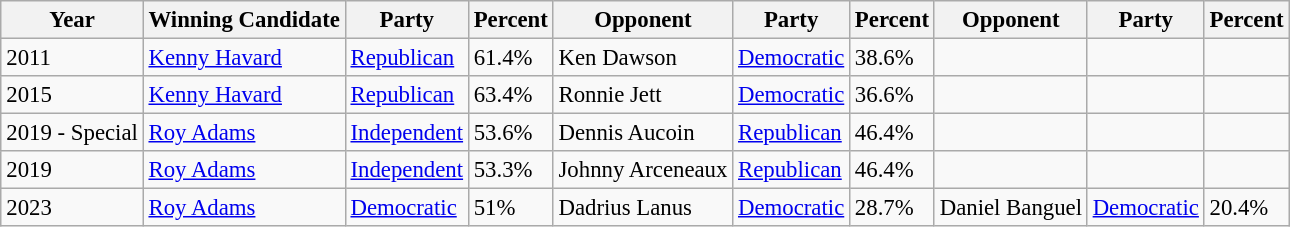<table class="wikitable" style="margin:0.5em auto; font-size:95%;">
<tr>
<th>Year</th>
<th>Winning Candidate</th>
<th>Party</th>
<th>Percent</th>
<th>Opponent</th>
<th>Party</th>
<th>Percent</th>
<th>Opponent</th>
<th>Party</th>
<th>Percent</th>
</tr>
<tr>
<td>2011 </td>
<td><a href='#'>Kenny Havard</a></td>
<td><a href='#'>Republican</a></td>
<td>61.4%</td>
<td>Ken Dawson</td>
<td><a href='#'>Democratic</a></td>
<td>38.6%</td>
<td></td>
<td></td>
<td></td>
</tr>
<tr>
<td>2015</td>
<td><a href='#'>Kenny Havard</a></td>
<td><a href='#'>Republican</a></td>
<td>63.4%</td>
<td>Ronnie Jett</td>
<td><a href='#'>Democratic</a></td>
<td>36.6%</td>
<td></td>
<td></td>
<td></td>
</tr>
<tr>
<td>2019 - Special</td>
<td><a href='#'>Roy Adams</a></td>
<td><a href='#'>Independent</a></td>
<td>53.6%</td>
<td>Dennis Aucoin</td>
<td><a href='#'>Republican</a></td>
<td>46.4%</td>
<td></td>
<td></td>
<td></td>
</tr>
<tr>
<td>2019</td>
<td><a href='#'>Roy Adams</a></td>
<td><a href='#'>Independent</a></td>
<td>53.3%</td>
<td>Johnny Arceneaux</td>
<td><a href='#'>Republican</a></td>
<td>46.4%</td>
<td></td>
<td></td>
<td></td>
</tr>
<tr>
<td>2023</td>
<td><a href='#'>Roy Adams</a></td>
<td><a href='#'>Democratic</a></td>
<td>51%</td>
<td>Dadrius Lanus</td>
<td><a href='#'>Democratic</a></td>
<td>28.7%</td>
<td>Daniel Banguel</td>
<td><a href='#'>Democratic</a></td>
<td>20.4%</td>
</tr>
</table>
